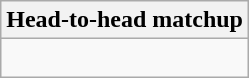<table class="wikitable collapsible collapsed">
<tr>
<th>Head-to-head matchup</th>
</tr>
<tr>
<td><br></td>
</tr>
</table>
